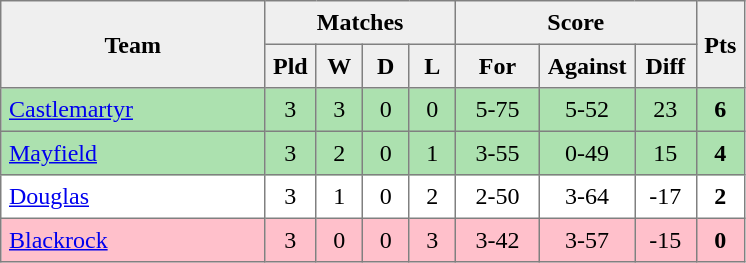<table style=border-collapse:collapse border=1 cellspacing=0 cellpadding=5>
<tr align=center bgcolor=#efefef>
<th rowspan=2 width=165>Team</th>
<th colspan=4>Matches</th>
<th colspan=3>Score</th>
<th rowspan=2width=20>Pts</th>
</tr>
<tr align=center bgcolor=#efefef>
<th width=20>Pld</th>
<th width=20>W</th>
<th width=20>D</th>
<th width=20>L</th>
<th width=45>For</th>
<th width=45>Against</th>
<th width=30>Diff</th>
</tr>
<tr align=center style="background:#ACE1AF;">
<td style="text-align:left;"><a href='#'>Castlemartyr</a></td>
<td>3</td>
<td>3</td>
<td>0</td>
<td>0</td>
<td>5-75</td>
<td>5-52</td>
<td>23</td>
<td><strong>6</strong></td>
</tr>
<tr align=center style="background:#ACE1AF;">
<td style="text-align:left;"><a href='#'>Mayfield</a></td>
<td>3</td>
<td>2</td>
<td>0</td>
<td>1</td>
<td>3-55</td>
<td>0-49</td>
<td>15</td>
<td><strong>4</strong></td>
</tr>
<tr align=center>
<td style="text-align:left;"><a href='#'>Douglas</a></td>
<td>3</td>
<td>1</td>
<td>0</td>
<td>2</td>
<td>2-50</td>
<td>3-64</td>
<td>-17</td>
<td><strong>2</strong></td>
</tr>
<tr align=center style="background:#FFC0CB;">
<td style="text-align:left;"><a href='#'>Blackrock</a></td>
<td>3</td>
<td>0</td>
<td>0</td>
<td>3</td>
<td>3-42</td>
<td>3-57</td>
<td>-15</td>
<td><strong>0</strong></td>
</tr>
</table>
